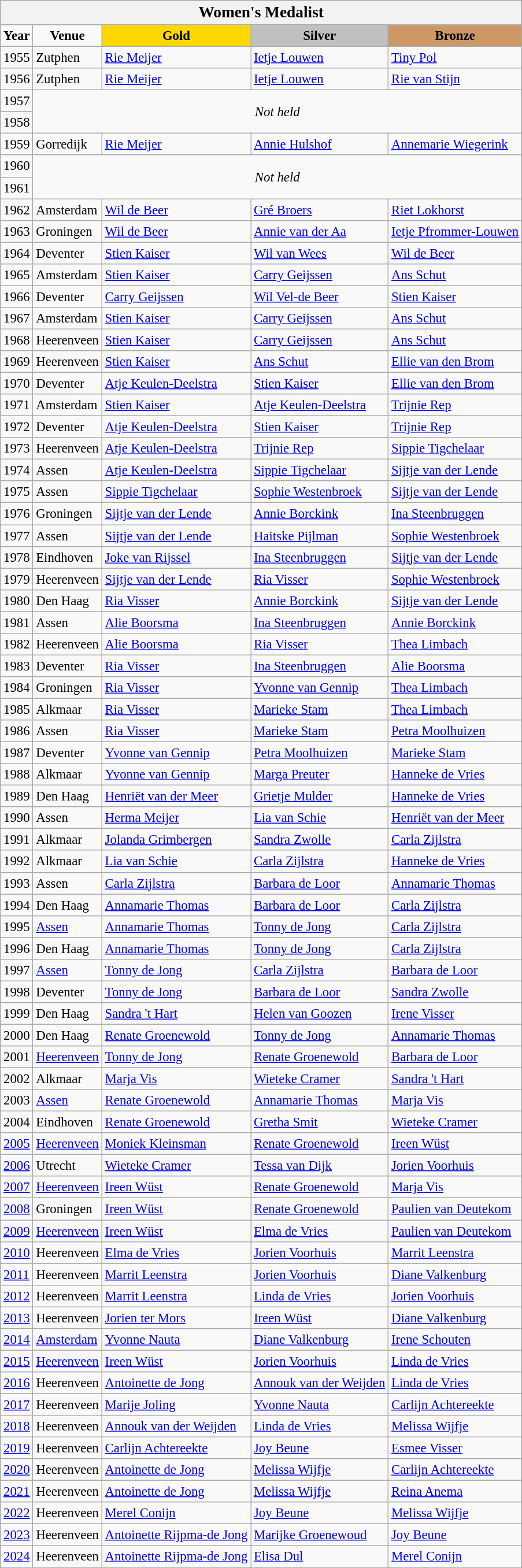<table class="wikitable" style="font-size:95%; text-align:left">
<tr>
<th colspan="5"><big>Women's Medalist</big></th>
</tr>
<tr>
<td align=center><strong>Year</strong></td>
<td align=center><strong>Venue</strong></td>
<td align=center bgcolor=gold><strong>Gold</strong></td>
<td align=center bgcolor=silver><strong>Silver</strong></td>
<td align=center bgcolor=cc9966><strong>Bronze</strong></td>
</tr>
<tr>
<td>1955</td>
<td>Zutphen</td>
<td><a href='#'>Rie Meijer</a></td>
<td><a href='#'>Ietje Louwen</a></td>
<td><a href='#'>Tiny Pol</a></td>
</tr>
<tr>
<td>1956</td>
<td>Zutphen</td>
<td><a href='#'>Rie Meijer</a></td>
<td><a href='#'>Ietje Louwen</a></td>
<td><a href='#'>Rie van Stijn</a></td>
</tr>
<tr>
<td>1957</td>
<td align="center" colspan="4" rowspan="2"><em>Not held</em></td>
</tr>
<tr>
<td>1958</td>
</tr>
<tr>
<td>1959</td>
<td>Gorredijk</td>
<td><a href='#'>Rie Meijer</a></td>
<td><a href='#'>Annie Hulshof</a></td>
<td><a href='#'>Annemarie Wiegerink</a></td>
</tr>
<tr>
<td>1960</td>
<td align="center" colspan="4" rowspan="2"><em>Not held</em></td>
</tr>
<tr>
<td>1961</td>
</tr>
<tr>
<td>1962</td>
<td>Amsterdam</td>
<td><a href='#'>Wil de Beer</a></td>
<td><a href='#'>Gré Broers</a></td>
<td><a href='#'>Riet Lokhorst</a></td>
</tr>
<tr>
<td>1963</td>
<td>Groningen</td>
<td><a href='#'>Wil de Beer</a></td>
<td><a href='#'>Annie van der Aa</a></td>
<td><a href='#'>Ietje Pfrommer-Louwen</a></td>
</tr>
<tr>
<td>1964</td>
<td>Deventer</td>
<td><a href='#'>Stien Kaiser</a></td>
<td><a href='#'>Wil van Wees</a></td>
<td><a href='#'>Wil de Beer</a></td>
</tr>
<tr>
<td>1965</td>
<td>Amsterdam</td>
<td><a href='#'>Stien Kaiser</a></td>
<td><a href='#'>Carry Geijssen</a></td>
<td><a href='#'>Ans Schut</a></td>
</tr>
<tr>
<td>1966</td>
<td>Deventer</td>
<td><a href='#'>Carry Geijssen</a></td>
<td><a href='#'>Wil Vel-de Beer</a></td>
<td><a href='#'>Stien Kaiser</a></td>
</tr>
<tr>
<td>1967</td>
<td>Amsterdam</td>
<td><a href='#'>Stien Kaiser</a></td>
<td><a href='#'>Carry Geijssen</a></td>
<td><a href='#'>Ans Schut</a></td>
</tr>
<tr>
<td>1968</td>
<td>Heerenveen</td>
<td><a href='#'>Stien Kaiser</a></td>
<td><a href='#'>Carry Geijssen</a></td>
<td><a href='#'>Ans Schut</a></td>
</tr>
<tr>
<td>1969</td>
<td>Heerenveen</td>
<td><a href='#'>Stien Kaiser</a></td>
<td><a href='#'>Ans Schut</a></td>
<td><a href='#'>Ellie van den Brom</a></td>
</tr>
<tr>
<td>1970</td>
<td>Deventer</td>
<td><a href='#'>Atje Keulen-Deelstra</a></td>
<td><a href='#'>Stien Kaiser</a></td>
<td><a href='#'>Ellie van den Brom</a></td>
</tr>
<tr>
<td>1971</td>
<td>Amsterdam</td>
<td><a href='#'>Stien Kaiser</a></td>
<td><a href='#'>Atje Keulen-Deelstra</a></td>
<td><a href='#'>Trijnie Rep</a></td>
</tr>
<tr>
<td>1972</td>
<td>Deventer</td>
<td><a href='#'>Atje Keulen-Deelstra</a></td>
<td><a href='#'>Stien Kaiser</a></td>
<td><a href='#'>Trijnie Rep</a></td>
</tr>
<tr>
<td>1973</td>
<td>Heerenveen</td>
<td><a href='#'>Atje Keulen-Deelstra</a></td>
<td><a href='#'>Trijnie Rep</a></td>
<td><a href='#'>Sippie Tigchelaar</a></td>
</tr>
<tr>
<td>1974</td>
<td>Assen</td>
<td><a href='#'>Atje Keulen-Deelstra</a></td>
<td><a href='#'>Sippie Tigchelaar</a></td>
<td><a href='#'>Sijtje van der Lende</a></td>
</tr>
<tr>
<td>1975</td>
<td>Assen</td>
<td><a href='#'>Sippie Tigchelaar</a></td>
<td><a href='#'>Sophie Westenbroek</a></td>
<td><a href='#'>Sijtje van der Lende</a></td>
</tr>
<tr>
<td>1976</td>
<td>Groningen</td>
<td><a href='#'>Sijtje van der Lende</a></td>
<td><a href='#'>Annie Borckink</a></td>
<td><a href='#'>Ina Steenbruggen</a></td>
</tr>
<tr>
<td>1977</td>
<td>Assen</td>
<td><a href='#'>Sijtje van der Lende</a></td>
<td><a href='#'>Haitske Pijlman</a></td>
<td><a href='#'>Sophie Westenbroek</a></td>
</tr>
<tr>
<td>1978</td>
<td>Eindhoven</td>
<td><a href='#'>Joke van Rijssel</a></td>
<td><a href='#'>Ina Steenbruggen</a></td>
<td><a href='#'>Sijtje van der Lende</a></td>
</tr>
<tr>
<td>1979</td>
<td>Heerenveen</td>
<td><a href='#'>Sijtje van der Lende</a></td>
<td><a href='#'>Ria Visser</a></td>
<td><a href='#'>Sophie Westenbroek</a></td>
</tr>
<tr>
<td>1980</td>
<td>Den Haag</td>
<td><a href='#'>Ria Visser</a></td>
<td><a href='#'>Annie Borckink</a></td>
<td><a href='#'>Sijtje van der Lende</a></td>
</tr>
<tr>
<td>1981</td>
<td>Assen</td>
<td><a href='#'>Alie Boorsma</a></td>
<td><a href='#'>Ina Steenbruggen</a></td>
<td><a href='#'>Annie Borckink</a></td>
</tr>
<tr>
<td>1982</td>
<td>Heerenveen</td>
<td><a href='#'>Alie Boorsma</a></td>
<td><a href='#'>Ria Visser</a></td>
<td><a href='#'>Thea Limbach</a></td>
</tr>
<tr>
<td>1983</td>
<td>Deventer</td>
<td><a href='#'>Ria Visser</a></td>
<td><a href='#'>Ina Steenbruggen</a></td>
<td><a href='#'>Alie Boorsma</a></td>
</tr>
<tr>
<td>1984</td>
<td>Groningen</td>
<td><a href='#'>Ria Visser</a></td>
<td><a href='#'>Yvonne van Gennip</a></td>
<td><a href='#'>Thea Limbach</a></td>
</tr>
<tr>
<td>1985</td>
<td>Alkmaar</td>
<td><a href='#'>Ria Visser</a></td>
<td><a href='#'>Marieke Stam</a></td>
<td><a href='#'>Thea Limbach</a></td>
</tr>
<tr>
<td>1986</td>
<td>Assen</td>
<td><a href='#'>Ria Visser</a></td>
<td><a href='#'>Marieke Stam</a></td>
<td><a href='#'>Petra Moolhuizen</a></td>
</tr>
<tr>
<td>1987</td>
<td>Deventer</td>
<td><a href='#'>Yvonne van Gennip</a></td>
<td><a href='#'>Petra Moolhuizen</a></td>
<td><a href='#'>Marieke Stam</a></td>
</tr>
<tr>
<td>1988</td>
<td>Alkmaar</td>
<td><a href='#'>Yvonne van Gennip</a></td>
<td><a href='#'>Marga Preuter</a></td>
<td><a href='#'>Hanneke de Vries</a></td>
</tr>
<tr>
<td>1989</td>
<td>Den Haag</td>
<td><a href='#'>Henriët van der Meer</a></td>
<td><a href='#'>Grietje Mulder</a></td>
<td><a href='#'>Hanneke de Vries</a></td>
</tr>
<tr>
<td>1990</td>
<td>Assen</td>
<td><a href='#'>Herma Meijer</a></td>
<td><a href='#'>Lia van Schie</a></td>
<td><a href='#'>Henriët van der Meer</a></td>
</tr>
<tr>
<td>1991</td>
<td>Alkmaar</td>
<td><a href='#'>Jolanda Grimbergen</a></td>
<td><a href='#'>Sandra Zwolle</a></td>
<td><a href='#'>Carla Zijlstra</a></td>
</tr>
<tr>
<td>1992</td>
<td>Alkmaar</td>
<td><a href='#'>Lia van Schie</a></td>
<td><a href='#'>Carla Zijlstra</a></td>
<td><a href='#'>Hanneke de Vries</a></td>
</tr>
<tr>
<td>1993</td>
<td>Assen</td>
<td><a href='#'>Carla Zijlstra</a></td>
<td><a href='#'>Barbara de Loor</a></td>
<td><a href='#'>Annamarie Thomas</a></td>
</tr>
<tr>
<td>1994</td>
<td>Den Haag</td>
<td><a href='#'>Annamarie Thomas</a></td>
<td><a href='#'>Barbara de Loor</a></td>
<td><a href='#'>Carla Zijlstra</a></td>
</tr>
<tr>
<td>1995</td>
<td><a href='#'>Assen</a></td>
<td><a href='#'>Annamarie Thomas</a></td>
<td><a href='#'>Tonny de Jong</a></td>
<td><a href='#'>Carla Zijlstra</a></td>
</tr>
<tr>
<td>1996</td>
<td>Den Haag</td>
<td><a href='#'>Annamarie Thomas</a></td>
<td><a href='#'>Tonny de Jong</a></td>
<td><a href='#'>Carla Zijlstra</a></td>
</tr>
<tr>
<td>1997</td>
<td><a href='#'>Assen</a></td>
<td><a href='#'>Tonny de Jong</a></td>
<td><a href='#'>Carla Zijlstra</a></td>
<td><a href='#'>Barbara de Loor</a></td>
</tr>
<tr>
<td>1998</td>
<td>Deventer</td>
<td><a href='#'>Tonny de Jong</a></td>
<td><a href='#'>Barbara de Loor</a></td>
<td><a href='#'>Sandra Zwolle</a></td>
</tr>
<tr>
<td>1999</td>
<td>Den Haag</td>
<td><a href='#'>Sandra 't Hart</a></td>
<td><a href='#'>Helen van Goozen</a></td>
<td><a href='#'>Irene Visser</a></td>
</tr>
<tr>
<td>2000</td>
<td>Den Haag</td>
<td><a href='#'>Renate Groenewold</a></td>
<td><a href='#'>Tonny de Jong</a></td>
<td><a href='#'>Annamarie Thomas</a></td>
</tr>
<tr>
<td>2001</td>
<td><a href='#'>Heerenveen</a></td>
<td><a href='#'>Tonny de Jong</a></td>
<td><a href='#'>Renate Groenewold</a></td>
<td><a href='#'>Barbara de Loor</a></td>
</tr>
<tr>
<td>2002</td>
<td>Alkmaar</td>
<td><a href='#'>Marja Vis</a></td>
<td><a href='#'>Wieteke Cramer</a></td>
<td><a href='#'>Sandra 't Hart</a></td>
</tr>
<tr>
<td>2003</td>
<td><a href='#'>Assen</a></td>
<td><a href='#'>Renate Groenewold</a></td>
<td><a href='#'>Annamarie Thomas</a></td>
<td><a href='#'>Marja Vis</a></td>
</tr>
<tr>
<td>2004</td>
<td>Eindhoven</td>
<td><a href='#'>Renate Groenewold</a></td>
<td><a href='#'>Gretha Smit</a></td>
<td><a href='#'>Wieteke Cramer</a></td>
</tr>
<tr>
<td><a href='#'>2005</a></td>
<td><a href='#'>Heerenveen</a></td>
<td><a href='#'>Moniek Kleinsman</a></td>
<td><a href='#'>Renate Groenewold</a></td>
<td><a href='#'>Ireen Wüst</a></td>
</tr>
<tr>
<td><a href='#'>2006</a></td>
<td>Utrecht</td>
<td><a href='#'>Wieteke Cramer</a></td>
<td><a href='#'>Tessa van Dijk</a></td>
<td><a href='#'>Jorien Voorhuis</a></td>
</tr>
<tr>
<td><a href='#'>2007</a></td>
<td><a href='#'>Heerenveen</a></td>
<td><a href='#'>Ireen Wüst</a></td>
<td><a href='#'>Renate Groenewold</a></td>
<td><a href='#'>Marja Vis</a></td>
</tr>
<tr>
<td><a href='#'>2008</a></td>
<td>Groningen</td>
<td><a href='#'>Ireen Wüst</a></td>
<td><a href='#'>Renate Groenewold</a></td>
<td><a href='#'>Paulien van Deutekom</a></td>
</tr>
<tr>
<td><a href='#'>2009</a></td>
<td><a href='#'>Heerenveen</a></td>
<td><a href='#'>Ireen Wüst</a></td>
<td><a href='#'>Elma de Vries</a></td>
<td><a href='#'>Paulien van Deutekom</a></td>
</tr>
<tr>
<td><a href='#'>2010</a></td>
<td>Heerenveen</td>
<td><a href='#'>Elma de Vries</a></td>
<td><a href='#'>Jorien Voorhuis</a></td>
<td><a href='#'>Marrit Leenstra</a></td>
</tr>
<tr>
<td><a href='#'>2011</a></td>
<td>Heerenveen</td>
<td><a href='#'>Marrit Leenstra</a></td>
<td><a href='#'>Jorien Voorhuis</a></td>
<td><a href='#'>Diane Valkenburg</a></td>
</tr>
<tr>
<td><a href='#'>2012</a></td>
<td>Heerenveen</td>
<td><a href='#'>Marrit Leenstra</a></td>
<td><a href='#'>Linda de Vries</a></td>
<td><a href='#'>Jorien Voorhuis</a></td>
</tr>
<tr>
<td><a href='#'>2013</a></td>
<td>Heerenveen</td>
<td><a href='#'>Jorien ter Mors</a></td>
<td><a href='#'>Ireen Wüst</a></td>
<td><a href='#'>Diane Valkenburg</a></td>
</tr>
<tr>
<td><a href='#'>2014</a></td>
<td><a href='#'>Amsterdam</a></td>
<td><a href='#'>Yvonne Nauta</a></td>
<td><a href='#'>Diane Valkenburg</a></td>
<td><a href='#'>Irene Schouten</a></td>
</tr>
<tr>
<td><a href='#'>2015</a></td>
<td><a href='#'>Heerenveen</a></td>
<td><a href='#'>Ireen Wüst</a></td>
<td><a href='#'>Jorien Voorhuis</a></td>
<td><a href='#'>Linda de Vries</a></td>
</tr>
<tr>
<td><a href='#'>2016</a></td>
<td>Heerenveen</td>
<td><a href='#'>Antoinette de Jong</a></td>
<td><a href='#'>Annouk van der Weijden</a></td>
<td><a href='#'>Linda de Vries</a></td>
</tr>
<tr>
<td><a href='#'>2017</a></td>
<td>Heerenveen</td>
<td><a href='#'>Marije Joling</a></td>
<td><a href='#'>Yvonne Nauta</a></td>
<td><a href='#'>Carlijn Achtereekte</a></td>
</tr>
<tr>
<td><a href='#'>2018</a></td>
<td>Heerenveen</td>
<td><a href='#'>Annouk van der Weijden</a></td>
<td><a href='#'>Linda de Vries</a></td>
<td><a href='#'>Melissa Wijfje</a></td>
</tr>
<tr>
<td><a href='#'>2019</a></td>
<td>Heerenveen</td>
<td><a href='#'>Carlijn Achtereekte</a></td>
<td><a href='#'>Joy Beune</a></td>
<td><a href='#'>Esmee Visser</a></td>
</tr>
<tr>
<td><a href='#'>2020</a></td>
<td>Heerenveen</td>
<td><a href='#'>Antoinette de Jong</a></td>
<td><a href='#'>Melissa Wijfje</a></td>
<td><a href='#'>Carlijn Achtereekte</a></td>
</tr>
<tr>
<td><a href='#'>2021</a></td>
<td>Heerenveen</td>
<td><a href='#'>Antoinette de Jong</a></td>
<td><a href='#'>Melissa Wijfje</a></td>
<td><a href='#'>Reina Anema</a></td>
</tr>
<tr>
<td><a href='#'>2022</a></td>
<td>Heerenveen</td>
<td><a href='#'>Merel Conijn</a></td>
<td><a href='#'>Joy Beune</a></td>
<td><a href='#'>Melissa Wijfje</a></td>
</tr>
<tr>
<td><a href='#'>2023</a></td>
<td>Heerenveen</td>
<td><a href='#'>Antoinette Rijpma-de Jong</a></td>
<td><a href='#'>Marijke Groenewoud</a></td>
<td><a href='#'>Joy Beune</a></td>
</tr>
<tr>
<td><a href='#'>2024</a></td>
<td>Heerenveen</td>
<td><a href='#'>Antoinette Rijpma-de Jong</a></td>
<td><a href='#'>Elisa Dul</a></td>
<td><a href='#'>Merel Conijn</a></td>
</tr>
</table>
